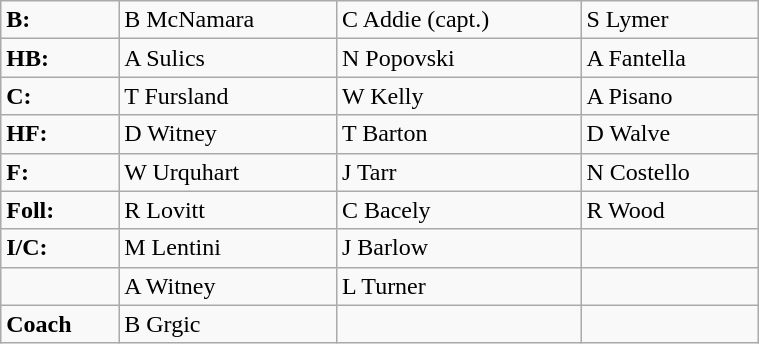<table class="wikitable" style="width:40%; font-size:100%">
<tr>
<td><strong>B:</strong></td>
<td>B McNamara</td>
<td>C Addie (capt.)</td>
<td>S Lymer</td>
</tr>
<tr>
<td><strong>HB:</strong></td>
<td>A Sulics</td>
<td>N Popovski</td>
<td>A Fantella</td>
</tr>
<tr>
<td><strong>C:</strong></td>
<td>T Fursland</td>
<td>W Kelly</td>
<td>A Pisano</td>
</tr>
<tr>
<td><strong>HF:</strong></td>
<td>D Witney</td>
<td>T Barton</td>
<td>D Walve</td>
</tr>
<tr>
<td><strong>F:</strong></td>
<td>W Urquhart</td>
<td>J Tarr</td>
<td>N Costello</td>
</tr>
<tr>
<td><strong>Foll:</strong></td>
<td>R Lovitt</td>
<td>C Bacely</td>
<td>R Wood</td>
</tr>
<tr>
<td><strong>I/C:</strong></td>
<td>M Lentini</td>
<td>J Barlow</td>
<td></td>
</tr>
<tr>
<td></td>
<td>A Witney</td>
<td>L Turner</td>
<td></td>
</tr>
<tr>
<td><strong>Coach</strong></td>
<td>B Grgic</td>
<td></td>
<td></td>
</tr>
</table>
